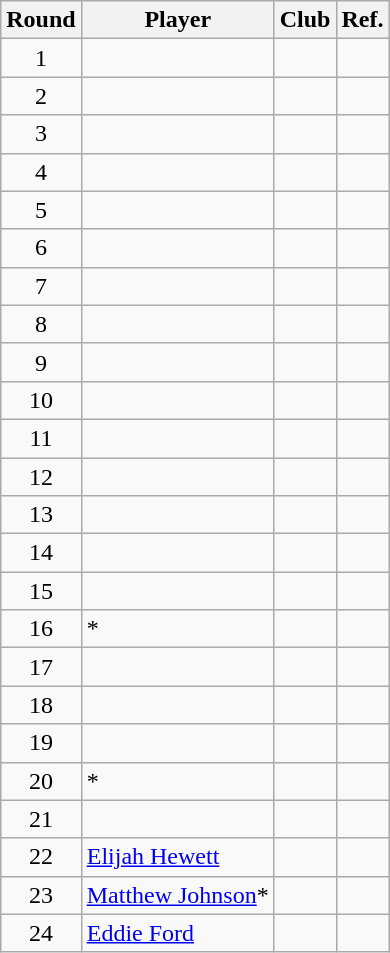<table class="wikitable sortable" style="text-align:left">
<tr>
<th>Round</th>
<th>Player</th>
<th>Club</th>
<th class="unsortable">Ref.</th>
</tr>
<tr>
<td div style="text-align: center;">1</td>
<td><strong></strong></td>
<td><strong></strong></td>
<td></td>
</tr>
<tr>
<td div style="text-align: center;">2</td>
<td></td>
<td></td>
<td></td>
</tr>
<tr>
<td div style="text-align: center;">3</td>
<td></td>
<td></td>
<td></td>
</tr>
<tr>
<td div style="text-align: center;">4</td>
<td></td>
<td></td>
<td></td>
</tr>
<tr>
<td div style="text-align: center;">5</td>
<td></td>
<td></td>
<td></td>
</tr>
<tr>
<td div style="text-align: center;">6</td>
<td></td>
<td></td>
<td></td>
</tr>
<tr>
<td div style="text-align: center;">7</td>
<td></td>
<td></td>
<td></td>
</tr>
<tr>
<td div style="text-align: center;">8</td>
<td></td>
<td></td>
<td></td>
</tr>
<tr>
<td div style="text-align: center;">9</td>
<td></td>
<td></td>
<td></td>
</tr>
<tr>
<td div style="text-align: center;">10</td>
<td></td>
<td></td>
<td></td>
</tr>
<tr>
<td div style="text-align: center;">11</td>
<td></td>
<td></td>
<td></td>
</tr>
<tr>
<td div style="text-align: center;">12</td>
<td></td>
<td></td>
<td></td>
</tr>
<tr>
<td div style="text-align: center;">13</td>
<td></td>
<td></td>
<td></td>
</tr>
<tr>
<td div style="text-align: center;">14</td>
<td></td>
<td></td>
<td></td>
</tr>
<tr>
<td div style="text-align: center;">15</td>
<td></td>
<td></td>
<td></td>
</tr>
<tr>
<td div style="text-align: center;">16</td>
<td>*</td>
<td></td>
<td></td>
</tr>
<tr>
<td div style="text-align: center;">17</td>
<td></td>
<td></td>
<td></td>
</tr>
<tr>
<td div style="text-align: center;">18</td>
<td></td>
<td></td>
<td></td>
</tr>
<tr>
<td div style="text-align: center;">19</td>
<td></td>
<td></td>
<td></td>
</tr>
<tr>
<td div style="text-align: center;">20</td>
<td>*</td>
<td></td>
<td></td>
</tr>
<tr>
<td div style="text-align: center;">21</td>
<td></td>
<td></td>
<td></td>
</tr>
<tr>
<td div style="text-align: center;">22</td>
<td><a href='#'>Elijah Hewett</a></td>
<td></td>
<td></td>
</tr>
<tr>
<td div style="text-align: center;">23</td>
<td><a href='#'>Matthew Johnson</a>*</td>
<td></td>
<td></td>
</tr>
<tr>
<td div style="text-align: center;">24</td>
<td><a href='#'>Eddie Ford</a></td>
<td></td>
<td></td>
</tr>
</table>
